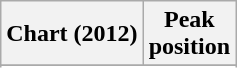<table class="wikitable sortable plainrowheaders" style="text-align:center">
<tr>
<th scope="col">Chart (2012)</th>
<th scope="col">Peak<br>position</th>
</tr>
<tr>
</tr>
<tr>
</tr>
<tr>
</tr>
<tr>
</tr>
<tr>
</tr>
<tr>
</tr>
<tr>
</tr>
<tr>
</tr>
<tr>
</tr>
<tr>
</tr>
</table>
